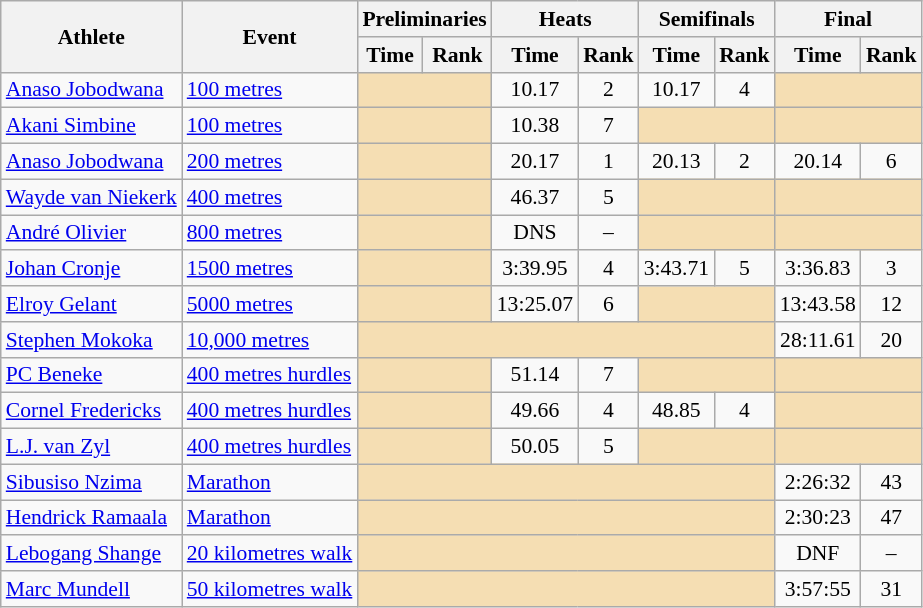<table class=wikitable style="font-size:90%;">
<tr>
<th rowspan="2">Athlete</th>
<th rowspan="2">Event</th>
<th colspan="2">Preliminaries</th>
<th colspan="2">Heats</th>
<th colspan="2">Semifinals</th>
<th colspan="2">Final</th>
</tr>
<tr>
<th>Time</th>
<th>Rank</th>
<th>Time</th>
<th>Rank</th>
<th>Time</th>
<th>Rank</th>
<th>Time</th>
<th>Rank</th>
</tr>
<tr style="border-top: single;">
<td><a href='#'>Anaso Jobodwana</a></td>
<td><a href='#'>100 metres</a></td>
<td colspan= 2 bgcolor="wheat"></td>
<td align=center>10.17</td>
<td align=center>2</td>
<td align=center>10.17</td>
<td align=center>4</td>
<td colspan= 2 bgcolor="wheat"></td>
</tr>
<tr style="border-top: single;">
<td><a href='#'>Akani Simbine</a></td>
<td><a href='#'>100 metres</a></td>
<td colspan= 2 bgcolor="wheat"></td>
<td align=center>10.38</td>
<td align=center>7</td>
<td colspan= 2 bgcolor="wheat"></td>
<td colspan= 2 bgcolor="wheat"></td>
</tr>
<tr style="border-top: single;">
<td><a href='#'>Anaso Jobodwana</a></td>
<td><a href='#'>200 metres</a></td>
<td colspan= 2 bgcolor="wheat"></td>
<td align=center>20.17</td>
<td align=center>1</td>
<td align=center>20.13</td>
<td align=center>2</td>
<td align=center>20.14</td>
<td align=center>6</td>
</tr>
<tr style="border-top: single;">
<td><a href='#'>Wayde van Niekerk</a></td>
<td><a href='#'>400 metres</a></td>
<td colspan= 2 bgcolor="wheat"></td>
<td align=center>46.37</td>
<td align=center>5</td>
<td colspan= 2 bgcolor="wheat"></td>
<td colspan= 2 bgcolor="wheat"></td>
</tr>
<tr style="border-top: single;">
<td><a href='#'>André Olivier</a></td>
<td><a href='#'>800 metres</a></td>
<td colspan= 2 bgcolor="wheat"></td>
<td align=center>DNS</td>
<td align=center>–</td>
<td colspan= 2 bgcolor="wheat"></td>
<td colspan= 2 bgcolor="wheat"></td>
</tr>
<tr style="border-top: single;">
<td><a href='#'>Johan Cronje</a></td>
<td><a href='#'>1500 metres</a></td>
<td colspan= 2 bgcolor="wheat"></td>
<td align=center>3:39.95</td>
<td align=center>4</td>
<td align=center>3:43.71</td>
<td align=center>5</td>
<td align=center>3:36.83</td>
<td align=center>3</td>
</tr>
<tr style="border-top: single;">
<td><a href='#'>Elroy Gelant</a></td>
<td><a href='#'>5000 metres</a></td>
<td colspan= 2 bgcolor="wheat"></td>
<td align=center>13:25.07</td>
<td align=center>6</td>
<td colspan= 2 bgcolor="wheat"></td>
<td align=center>13:43.58</td>
<td align=center>12</td>
</tr>
<tr style="border-top: single;">
<td><a href='#'>Stephen Mokoka</a></td>
<td><a href='#'>10,000 metres</a></td>
<td colspan= 6 bgcolor="wheat"></td>
<td align=center>28:11.61</td>
<td align=center>20</td>
</tr>
<tr style="border-top: single;">
<td><a href='#'>PC Beneke</a></td>
<td><a href='#'>400 metres hurdles</a></td>
<td colspan= 2 bgcolor="wheat"></td>
<td align=center>51.14</td>
<td align=center>7</td>
<td colspan= 2 bgcolor="wheat"></td>
<td colspan= 2 bgcolor="wheat"></td>
</tr>
<tr style="border-top: single;">
<td><a href='#'>Cornel Fredericks</a></td>
<td><a href='#'>400 metres hurdles</a></td>
<td colspan= 2 bgcolor="wheat"></td>
<td align=center>49.66</td>
<td align=center>4</td>
<td align=center>48.85</td>
<td align=center>4</td>
<td colspan= 2 bgcolor="wheat"></td>
</tr>
<tr style="border-top: single;">
<td><a href='#'>L.J. van Zyl</a></td>
<td><a href='#'>400 metres hurdles</a></td>
<td colspan= 2 bgcolor="wheat"></td>
<td align=center>50.05</td>
<td align=center>5</td>
<td colspan= 2 bgcolor="wheat"></td>
<td colspan= 2 bgcolor="wheat"></td>
</tr>
<tr style="border-top: single;">
<td><a href='#'>Sibusiso Nzima</a></td>
<td><a href='#'>Marathon</a></td>
<td colspan= 6 bgcolor="wheat"></td>
<td align=center>2:26:32</td>
<td align=center>43</td>
</tr>
<tr style="border-top: single;">
<td><a href='#'>Hendrick Ramaala</a></td>
<td><a href='#'>Marathon</a></td>
<td colspan= 6 bgcolor="wheat"></td>
<td align=center>2:30:23</td>
<td align=center>47</td>
</tr>
<tr style="border-top: single;">
<td><a href='#'>Lebogang Shange</a></td>
<td><a href='#'>20 kilometres walk</a></td>
<td colspan= 6 bgcolor="wheat"></td>
<td align=center>DNF</td>
<td align=center>–</td>
</tr>
<tr style="border-top: single;">
<td><a href='#'>Marc Mundell</a></td>
<td><a href='#'>50 kilometres walk</a></td>
<td colspan= 6 bgcolor="wheat"></td>
<td align=center>3:57:55</td>
<td align=center>31</td>
</tr>
</table>
